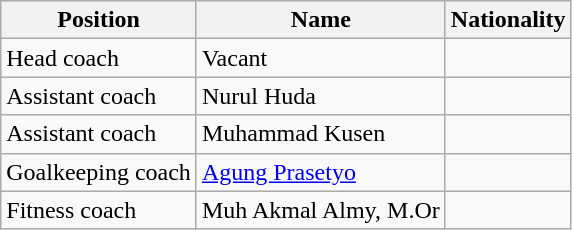<table class="wikitable">
<tr>
<th>Position</th>
<th>Name</th>
<th>Nationality</th>
</tr>
<tr>
<td>Head coach</td>
<td>Vacant</td>
<td></td>
</tr>
<tr>
<td>Assistant coach</td>
<td>Nurul Huda</td>
<td></td>
</tr>
<tr>
<td>Assistant coach</td>
<td>Muhammad Kusen</td>
<td></td>
</tr>
<tr>
<td>Goalkeeping coach</td>
<td><a href='#'>Agung Prasetyo</a></td>
<td></td>
</tr>
<tr>
<td>Fitness coach</td>
<td>Muh Akmal Almy, M.Or</td>
<td></td>
</tr>
</table>
